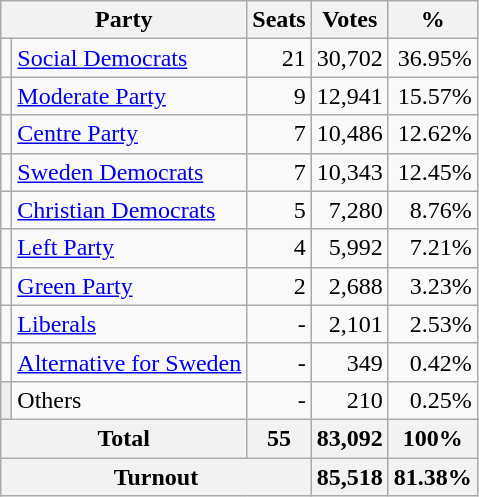<table class="wikitable" style="text-align:right">
<tr>
<th colspan=2>Party</th>
<th>Seats</th>
<th>Votes</th>
<th>%</th>
</tr>
<tr>
<td bgcolor=></td>
<td align=left><a href='#'>Social Democrats</a></td>
<td>21</td>
<td>30,702</td>
<td>36.95%</td>
</tr>
<tr>
<td bgcolor=></td>
<td align=left><a href='#'>Moderate Party</a></td>
<td>9</td>
<td>12,941</td>
<td>15.57%</td>
</tr>
<tr>
<td bgcolor=></td>
<td align=left><a href='#'>Centre Party</a></td>
<td>7</td>
<td>10,486</td>
<td>12.62%</td>
</tr>
<tr>
<td bgcolor=></td>
<td align=left><a href='#'>Sweden Democrats</a></td>
<td>7</td>
<td>10,343</td>
<td>12.45%</td>
</tr>
<tr>
<td bgcolor=></td>
<td align=left><a href='#'>Christian Democrats</a></td>
<td>5</td>
<td>7,280</td>
<td>8.76%</td>
</tr>
<tr>
<td bgcolor=></td>
<td align=left><a href='#'>Left Party</a></td>
<td>4</td>
<td>5,992</td>
<td>7.21%</td>
</tr>
<tr>
<td bgcolor=></td>
<td align=left><a href='#'>Green Party</a></td>
<td>2</td>
<td>2,688</td>
<td>3.23%</td>
</tr>
<tr>
<td bgcolor=></td>
<td align=left><a href='#'>Liberals</a></td>
<td>-</td>
<td>2,101</td>
<td>2.53%</td>
</tr>
<tr>
<td bgcolor=></td>
<td align=left><a href='#'>Alternative for Sweden</a></td>
<td>-</td>
<td>349</td>
<td>0.42%</td>
</tr>
<tr>
<td bgcolor=#eeeeee></td>
<td align=left>Others</td>
<td align=right>-</td>
<td>210</td>
<td>0.25%</td>
</tr>
<tr>
<th colspan=2>Total</th>
<th>55</th>
<th>83,092</th>
<th>100%</th>
</tr>
<tr>
<th colspan=3>Turnout</th>
<th>85,518</th>
<th>81.38%</th>
</tr>
</table>
